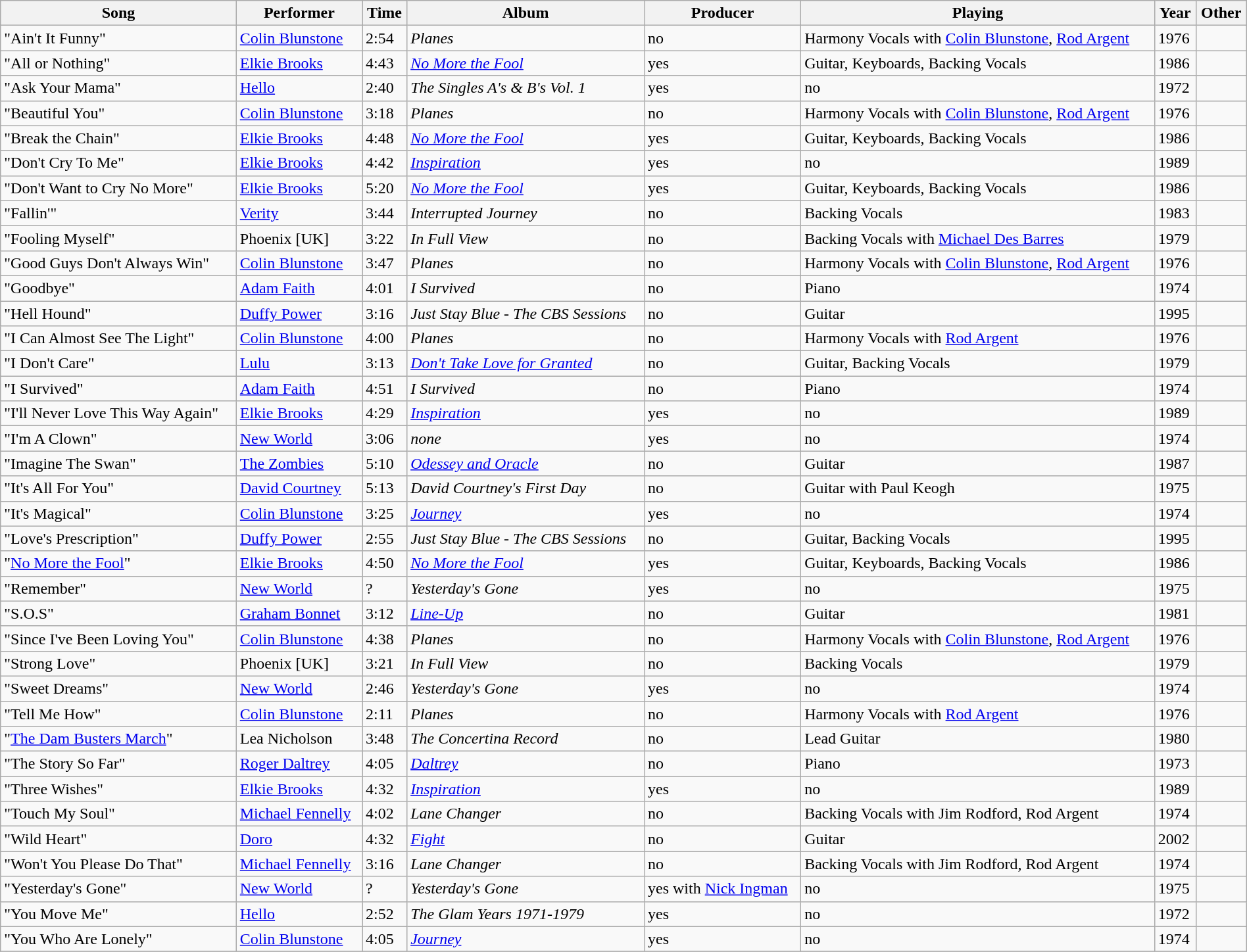<table class="wikitable sortable" style="margin:0.5em auto; clear: both; text-align: left; width:100%">
<tr>
<th>Song</th>
<th>Performer</th>
<th>Time</th>
<th>Album</th>
<th>Producer</th>
<th>Playing</th>
<th>Year</th>
<th>Other</th>
</tr>
<tr>
<td>"Ain't It Funny"</td>
<td><a href='#'>Colin Blunstone</a></td>
<td>2:54</td>
<td><em>Planes</em></td>
<td>no</td>
<td>Harmony Vocals with <a href='#'>Colin Blunstone</a>, <a href='#'>Rod Argent</a></td>
<td>1976</td>
<td></td>
</tr>
<tr>
<td>"All or Nothing"</td>
<td><a href='#'>Elkie Brooks</a></td>
<td>4:43</td>
<td><em><a href='#'>No More the Fool</a></em></td>
<td>yes</td>
<td>Guitar, Keyboards, Backing Vocals</td>
<td>1986</td>
<td></td>
</tr>
<tr>
<td>"Ask Your Mama"</td>
<td><a href='#'>Hello</a></td>
<td>2:40</td>
<td><em>The Singles A's & B's Vol. 1</em></td>
<td>yes</td>
<td>no</td>
<td>1972</td>
<td></td>
</tr>
<tr>
<td>"Beautiful You"</td>
<td><a href='#'>Colin Blunstone</a></td>
<td>3:18</td>
<td><em>Planes</em></td>
<td>no</td>
<td>Harmony Vocals with <a href='#'>Colin Blunstone</a>, <a href='#'>Rod Argent</a></td>
<td>1976</td>
<td></td>
</tr>
<tr>
<td>"Break the Chain"</td>
<td><a href='#'>Elkie Brooks</a></td>
<td>4:48</td>
<td><em><a href='#'>No More the Fool</a></em></td>
<td>yes</td>
<td>Guitar, Keyboards, Backing Vocals</td>
<td>1986</td>
<td></td>
</tr>
<tr>
<td>"Don't Cry To Me"</td>
<td><a href='#'>Elkie Brooks</a></td>
<td>4:42</td>
<td><em><a href='#'>Inspiration</a></em></td>
<td>yes</td>
<td>no</td>
<td>1989</td>
<td></td>
</tr>
<tr>
<td>"Don't Want to Cry No More"</td>
<td><a href='#'>Elkie Brooks</a></td>
<td>5:20</td>
<td><em><a href='#'>No More the Fool</a></em></td>
<td>yes</td>
<td>Guitar, Keyboards, Backing Vocals</td>
<td>1986</td>
<td></td>
</tr>
<tr>
<td>"Fallin'"</td>
<td><a href='#'>Verity</a></td>
<td>3:44</td>
<td><em>Interrupted Journey</em></td>
<td>no</td>
<td>Backing Vocals</td>
<td>1983</td>
<td></td>
</tr>
<tr>
<td>"Fooling Myself"</td>
<td>Phoenix [UK]</td>
<td>3:22</td>
<td><em>In Full View</em></td>
<td>no</td>
<td>Backing Vocals with <a href='#'>Michael Des Barres</a></td>
<td>1979</td>
<td></td>
</tr>
<tr>
<td>"Good Guys Don't Always Win"</td>
<td><a href='#'>Colin Blunstone</a></td>
<td>3:47</td>
<td><em>Planes</em></td>
<td>no</td>
<td>Harmony Vocals with <a href='#'>Colin Blunstone</a>, <a href='#'>Rod Argent</a></td>
<td>1976</td>
<td></td>
</tr>
<tr>
<td>"Goodbye"</td>
<td><a href='#'>Adam Faith</a></td>
<td>4:01</td>
<td><em>I Survived</em></td>
<td>no</td>
<td>Piano</td>
<td>1974</td>
<td></td>
</tr>
<tr>
<td>"Hell Hound"</td>
<td><a href='#'>Duffy Power</a></td>
<td>3:16</td>
<td><em>Just Stay Blue - The CBS Sessions</em></td>
<td>no</td>
<td>Guitar</td>
<td>1995</td>
<td></td>
</tr>
<tr>
<td>"I Can Almost See The Light"</td>
<td><a href='#'>Colin Blunstone</a></td>
<td>4:00</td>
<td><em>Planes</em></td>
<td>no</td>
<td>Harmony Vocals with <a href='#'>Rod Argent</a></td>
<td>1976</td>
<td></td>
</tr>
<tr>
<td>"I Don't Care"</td>
<td><a href='#'>Lulu</a></td>
<td>3:13</td>
<td><em><a href='#'>Don't Take Love for Granted</a></em></td>
<td>no</td>
<td>Guitar, Backing Vocals</td>
<td>1979</td>
<td></td>
</tr>
<tr>
<td>"I Survived"</td>
<td><a href='#'>Adam Faith</a></td>
<td>4:51</td>
<td><em>I Survived</em></td>
<td>no</td>
<td>Piano</td>
<td>1974</td>
<td></td>
</tr>
<tr>
<td>"I'll Never Love This Way Again"</td>
<td><a href='#'>Elkie Brooks</a></td>
<td>4:29</td>
<td><em><a href='#'>Inspiration</a></em></td>
<td>yes</td>
<td>no</td>
<td>1989</td>
<td></td>
</tr>
<tr>
<td>"I'm A Clown"</td>
<td><a href='#'>New World</a></td>
<td>3:06</td>
<td><em>none</em></td>
<td>yes</td>
<td>no</td>
<td>1974</td>
<td></td>
</tr>
<tr>
<td>"Imagine The Swan"</td>
<td><a href='#'>The Zombies</a></td>
<td>5:10</td>
<td><em><a href='#'>Odessey and Oracle</a></em></td>
<td>no</td>
<td>Guitar</td>
<td>1987</td>
<td></td>
</tr>
<tr>
<td>"It's All For You"</td>
<td><a href='#'>David Courtney</a></td>
<td>5:13</td>
<td><em>David Courtney's First Day</em></td>
<td>no</td>
<td>Guitar with Paul Keogh</td>
<td>1975</td>
<td></td>
</tr>
<tr>
<td>"It's Magical"</td>
<td><a href='#'>Colin Blunstone</a></td>
<td>3:25</td>
<td><em><a href='#'>Journey</a></em></td>
<td>yes</td>
<td>no</td>
<td>1974</td>
<td></td>
</tr>
<tr>
<td>"Love's Prescription"</td>
<td><a href='#'>Duffy Power</a></td>
<td>2:55</td>
<td><em>Just Stay Blue - The CBS Sessions</em></td>
<td>no</td>
<td>Guitar, Backing Vocals</td>
<td>1995</td>
<td></td>
</tr>
<tr>
<td>"<a href='#'>No More the Fool</a>"</td>
<td><a href='#'>Elkie Brooks</a></td>
<td>4:50</td>
<td><em><a href='#'>No More the Fool</a></em></td>
<td>yes</td>
<td>Guitar, Keyboards, Backing Vocals</td>
<td>1986</td>
<td></td>
</tr>
<tr>
<td>"Remember"</td>
<td><a href='#'>New World</a></td>
<td>?</td>
<td><em>Yesterday's Gone</em></td>
<td>yes</td>
<td>no</td>
<td>1975</td>
<td></td>
</tr>
<tr>
<td>"S.O.S"</td>
<td><a href='#'>Graham Bonnet</a></td>
<td>3:12</td>
<td><em><a href='#'>Line-Up</a></em></td>
<td>no</td>
<td>Guitar</td>
<td>1981</td>
<td></td>
</tr>
<tr>
<td>"Since I've Been Loving You"</td>
<td><a href='#'>Colin Blunstone</a></td>
<td>4:38</td>
<td><em>Planes</em></td>
<td>no</td>
<td>Harmony Vocals with <a href='#'>Colin Blunstone</a>, <a href='#'>Rod Argent</a></td>
<td>1976</td>
<td></td>
</tr>
<tr>
<td>"Strong Love"</td>
<td>Phoenix [UK]</td>
<td>3:21</td>
<td><em>In Full View</em></td>
<td>no</td>
<td>Backing Vocals</td>
<td>1979</td>
<td></td>
</tr>
<tr>
<td>"Sweet Dreams"</td>
<td><a href='#'>New World</a></td>
<td>2:46</td>
<td><em>Yesterday's Gone</em></td>
<td>yes</td>
<td>no</td>
<td>1974</td>
<td></td>
</tr>
<tr>
<td>"Tell Me How"</td>
<td><a href='#'>Colin Blunstone</a></td>
<td>2:11</td>
<td><em>Planes</em></td>
<td>no</td>
<td>Harmony Vocals with <a href='#'>Rod Argent</a></td>
<td>1976</td>
<td></td>
</tr>
<tr>
<td>"<a href='#'>The Dam Busters March</a>"</td>
<td>Lea Nicholson</td>
<td>3:48</td>
<td><em>The Concertina Record</em></td>
<td>no</td>
<td>Lead Guitar</td>
<td>1980</td>
<td></td>
</tr>
<tr>
<td>"The Story So Far"</td>
<td><a href='#'>Roger Daltrey</a></td>
<td>4:05</td>
<td><em><a href='#'>Daltrey</a></em></td>
<td>no</td>
<td>Piano</td>
<td>1973</td>
<td></td>
</tr>
<tr>
<td>"Three Wishes"</td>
<td><a href='#'>Elkie Brooks</a></td>
<td>4:32</td>
<td><em><a href='#'>Inspiration</a></em></td>
<td>yes</td>
<td>no</td>
<td>1989</td>
<td></td>
</tr>
<tr>
<td>"Touch My Soul"</td>
<td><a href='#'>Michael Fennelly</a></td>
<td>4:02</td>
<td><em>Lane Changer</em></td>
<td>no</td>
<td>Backing Vocals with Jim Rodford, Rod Argent</td>
<td>1974</td>
<td></td>
</tr>
<tr>
<td>"Wild Heart"</td>
<td><a href='#'>Doro</a></td>
<td>4:32</td>
<td><em><a href='#'>Fight</a></em></td>
<td>no</td>
<td>Guitar</td>
<td>2002</td>
<td></td>
</tr>
<tr>
<td>"Won't You Please Do That"</td>
<td><a href='#'>Michael Fennelly</a></td>
<td>3:16</td>
<td><em>Lane Changer</em></td>
<td>no</td>
<td>Backing Vocals with Jim Rodford, Rod Argent</td>
<td>1974</td>
<td></td>
</tr>
<tr>
<td>"Yesterday's Gone"</td>
<td><a href='#'>New World</a></td>
<td>?</td>
<td><em>Yesterday's Gone</em></td>
<td>yes with <a href='#'>Nick Ingman</a></td>
<td>no</td>
<td>1975</td>
<td></td>
</tr>
<tr>
<td>"You Move Me"</td>
<td><a href='#'>Hello</a></td>
<td>2:52</td>
<td><em>The Glam Years 1971-1979</em></td>
<td>yes</td>
<td>no</td>
<td>1972</td>
<td></td>
</tr>
<tr>
<td>"You Who Are Lonely"</td>
<td><a href='#'>Colin Blunstone</a></td>
<td>4:05</td>
<td><em><a href='#'>Journey</a></em></td>
<td>yes</td>
<td>no</td>
<td>1974</td>
<td></td>
</tr>
<tr>
</tr>
</table>
